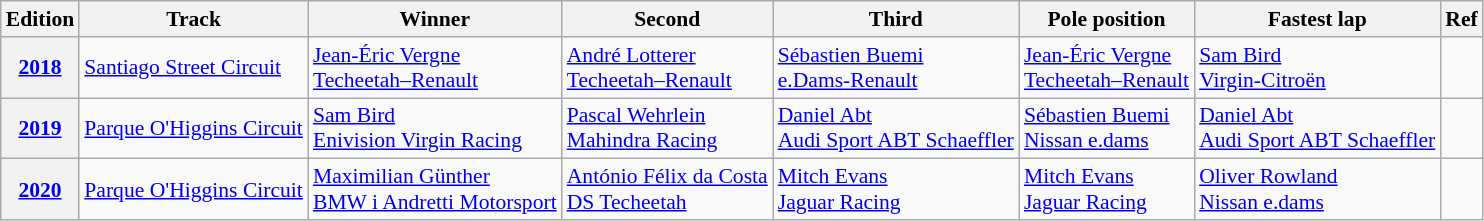<table Class = "wikitable" style = "font-size: 90%;">
<tr>
<th>Edition</th>
<th>Track</th>
<th>Winner</th>
<th>Second</th>
<th>Third</th>
<th>Pole position</th>
<th>Fastest lap</th>
<th>Ref</th>
</tr>
<tr>
<th><a href='#'>2018</a></th>
<td><a href='#'>Santiago Street Circuit</a></td>
<td> <a href='#'>Jean-Éric Vergne</a><br><a href='#'>Techeetah–Renault</a></td>
<td> <a href='#'>André Lotterer</a><br><a href='#'>Techeetah–Renault</a></td>
<td> <a href='#'>Sébastien Buemi</a><br><a href='#'>e.Dams-Renault</a></td>
<td> <a href='#'>Jean-Éric Vergne</a><br><a href='#'>Techeetah–Renault</a></td>
<td> <a href='#'>Sam Bird</a><br><a href='#'>Virgin-Citroën</a></td>
<td align="center"></td>
</tr>
<tr>
<th><a href='#'>2019</a></th>
<td><a href='#'>Parque O'Higgins Circuit</a></td>
<td> <a href='#'>Sam Bird</a><br><a href='#'>Enivision Virgin Racing</a></td>
<td> <a href='#'>Pascal Wehrlein</a><br><a href='#'>Mahindra Racing</a></td>
<td> <a href='#'>Daniel Abt</a><br><a href='#'>Audi Sport ABT Schaeffler</a></td>
<td> <a href='#'>Sébastien Buemi</a><br><a href='#'>Nissan e.dams</a></td>
<td> <a href='#'>Daniel Abt</a><br><a href='#'>Audi Sport ABT Schaeffler</a></td>
<td align="center"></td>
</tr>
<tr>
<th><a href='#'>2020</a></th>
<td><a href='#'>Parque O'Higgins Circuit</a></td>
<td> <a href='#'>Maximilian Günther</a><br><a href='#'>BMW i Andretti Motorsport</a></td>
<td> <a href='#'>António Félix da Costa</a><br><a href='#'>DS Techeetah</a></td>
<td> <a href='#'>Mitch Evans</a><br><a href='#'>Jaguar Racing</a></td>
<td> <a href='#'>Mitch Evans</a><br><a href='#'>Jaguar Racing</a></td>
<td> <a href='#'>Oliver Rowland</a><br><a href='#'>Nissan e.dams</a></td>
<td align="center"></td>
</tr>
</table>
